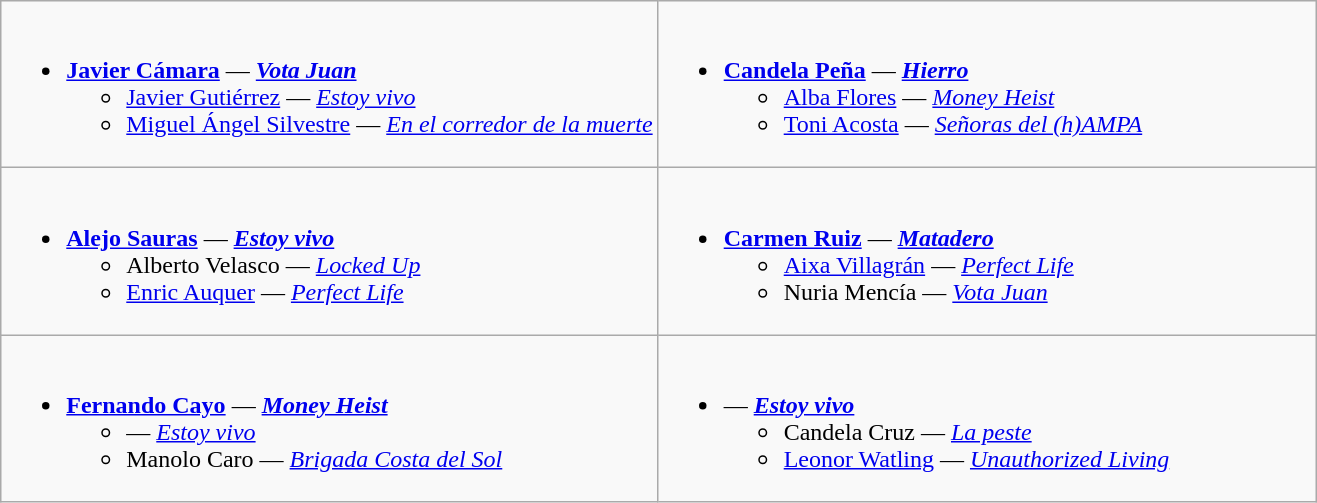<table class=wikitable>
<tr>
<td style="vertical-align:top;" width="50%"><br><ul><li><strong><a href='#'>Javier Cámara</a></strong> — <strong><em><a href='#'>Vota Juan</a></em></strong><ul><li><a href='#'>Javier Gutiérrez</a> — <em><a href='#'>Estoy vivo</a></em></li><li><a href='#'>Miguel Ángel Silvestre</a> — <em><a href='#'>En el corredor de la muerte</a></em></li></ul></li></ul></td>
<td style="vertical-align:top;" width="50%"><br><ul><li><strong><a href='#'>Candela Peña</a></strong> — <strong><em><a href='#'>Hierro</a></em></strong><ul><li><a href='#'>Alba Flores</a> — <em><a href='#'>Money Heist</a></em></li><li><a href='#'>Toni Acosta</a> — <em><a href='#'>Señoras del (h)AMPA</a></em></li></ul></li></ul></td>
</tr>
<tr>
<td style="vertical-align:top;" width="50%"><br><ul><li><strong><a href='#'>Alejo Sauras</a></strong> — <strong><em><a href='#'>Estoy vivo</a></em></strong><ul><li>Alberto Velasco — <em><a href='#'>Locked Up</a></em></li><li><a href='#'>Enric Auquer</a> — <em><a href='#'>Perfect Life</a></em></li></ul></li></ul></td>
<td style="vertical-align:top;" width="50%"><br><ul><li><strong><a href='#'>Carmen Ruiz</a></strong> — <strong><em><a href='#'>Matadero</a></em></strong><ul><li><a href='#'>Aixa Villagrán</a> — <em><a href='#'>Perfect Life</a></em></li><li>Nuria Mencía — <em><a href='#'>Vota Juan</a></em></li></ul></li></ul></td>
</tr>
<tr>
<td style="vertical-align:top;" width="50%"><br><ul><li><strong><a href='#'>Fernando Cayo</a></strong> — <strong><em><a href='#'>Money Heist</a></em></strong><ul><li> — <em><a href='#'>Estoy vivo</a></em></li><li>Manolo Caro — <em><a href='#'>Brigada Costa del Sol</a></em></li></ul></li></ul></td>
<td style="vertical-align:top;" width="50%"><br><ul><li><strong></strong> — <strong><em><a href='#'>Estoy vivo</a></em></strong><ul><li>Candela Cruz — <em><a href='#'>La peste</a></em></li><li><a href='#'>Leonor Watling</a> — <em><a href='#'>Unauthorized Living</a></em></li></ul></li></ul></td>
</tr>
</table>
